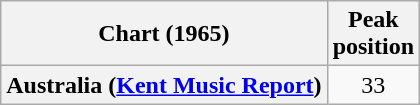<table class="wikitable plainrowheaders" style="text-align:center;">
<tr>
<th scope="col">Chart (1965)</th>
<th scope="col">Peak<br>position</th>
</tr>
<tr>
<th scope="row">Australia (<a href='#'>Kent Music Report</a>)</th>
<td>33</td>
</tr>
</table>
